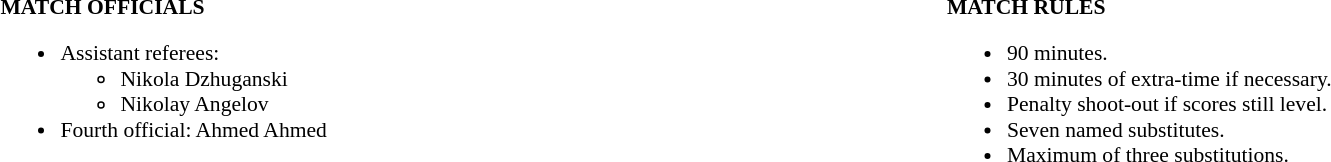<table width=100% style="font-size: 90%">
<tr>
<td width=50% valign=top><br><strong>MATCH OFFICIALS</strong><ul><li>Assistant referees:<ul><li>Nikola Dzhuganski</li><li>Nikolay Angelov</li></ul></li><li>Fourth official: Ahmed Ahmed</li></ul></td>
<td width=50% valign=top><br><strong>MATCH RULES</strong><ul><li>90 minutes.</li><li>30 minutes of extra-time if necessary.</li><li>Penalty shoot-out if scores still level.</li><li>Seven named substitutes.</li><li>Maximum of three substitutions.</li></ul></td>
</tr>
</table>
